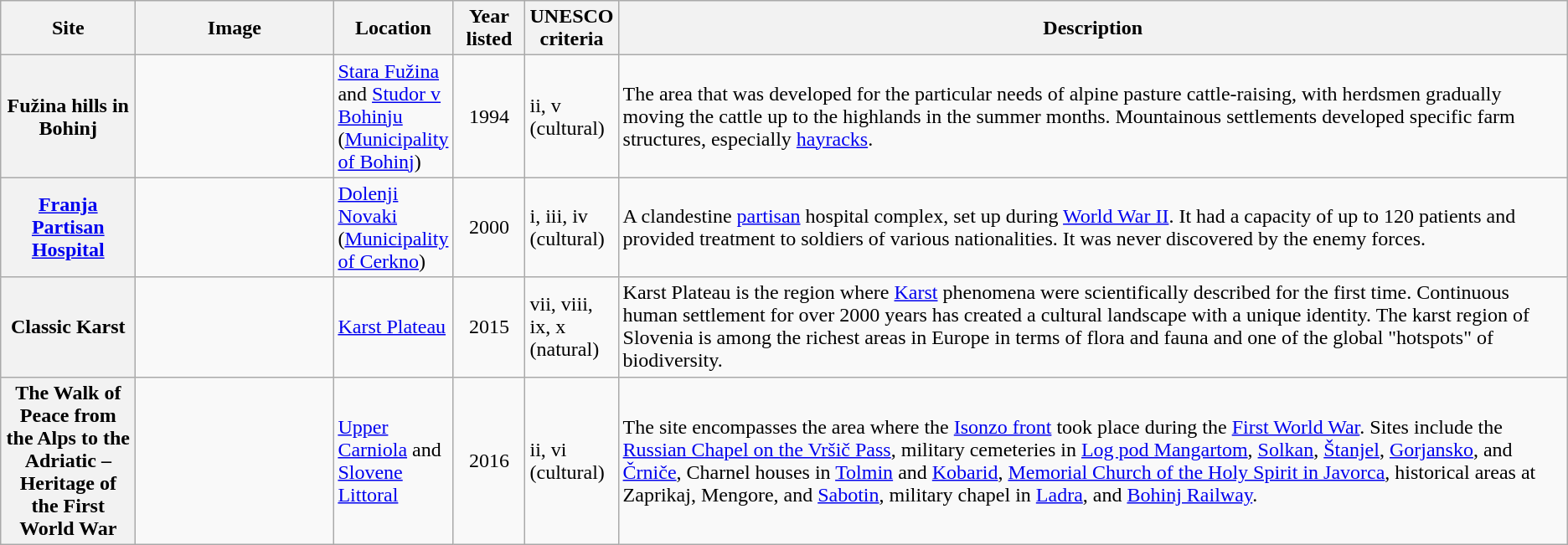<table class="wikitable sortable plainrowheaders">
<tr>
<th style="width:100px;" scope="col">Site</th>
<th class="unsortable" style="width:150px;" scope="col">Image</th>
<th style="width:80px;" scope="col">Location</th>
<th style="width:50px;" scope="col">Year listed</th>
<th style="width:60px;" scope="col">UNESCO criteria</th>
<th scope="col" class="unsortable">Description</th>
</tr>
<tr>
<th scope="row">Fužina hills in Bohinj</th>
<td></td>
<td><a href='#'>Stara Fužina</a> and <a href='#'>Studor v Bohinju</a> (<a href='#'>Municipality of Bohinj</a>)</td>
<td align=center>1994</td>
<td>ii, v (cultural)</td>
<td>The area that was developed for the particular needs of alpine pasture cattle-raising, with herdsmen gradually moving the cattle up to the highlands in the summer months. Mountainous settlements developed specific farm structures, especially <a href='#'>hayracks</a>.</td>
</tr>
<tr>
<th scope="row"><a href='#'>Franja Partisan Hospital</a></th>
<td></td>
<td><a href='#'>Dolenji Novaki</a> (<a href='#'>Municipality of Cerkno</a>)</td>
<td align=center>2000</td>
<td>i, iii, iv (cultural)</td>
<td>A clandestine <a href='#'>partisan</a> hospital complex, set up during <a href='#'>World War II</a>. It had a capacity of up to 120 patients and provided treatment to soldiers of various nationalities. It was never discovered by the enemy forces.</td>
</tr>
<tr>
<th scope="row">Classic Karst</th>
<td></td>
<td><a href='#'>Karst Plateau</a></td>
<td align=center>2015</td>
<td>vii, viii, ix, x (natural)</td>
<td>Karst Plateau is the region where <a href='#'>Karst</a> phenomena were scientifically described for the first time. Continuous human settlement for over 2000 years has created a cultural landscape with a unique identity. The karst region of Slovenia is among the richest areas in Europe in terms of flora and fauna and one of the global "hotspots" of biodiversity.</td>
</tr>
<tr>
<th scope="row">The Walk of Peace from the Alps to the Adriatic – Heritage of the First World War</th>
<td></td>
<td><a href='#'>Upper Carniola</a> and <a href='#'>Slovene Littoral</a></td>
<td align=center>2016</td>
<td>ii, vi (cultural)</td>
<td>The site encompasses the area where the <a href='#'>Isonzo front</a> took place during the <a href='#'>First World War</a>. Sites include the <a href='#'>Russian Chapel on the Vršič Pass</a>, military cemeteries in <a href='#'>Log pod Mangartom</a>, <a href='#'>Solkan</a>, <a href='#'>Štanjel</a>, <a href='#'>Gorjansko</a>, and <a href='#'>Črniče</a>, Charnel houses in <a href='#'>Tolmin</a> and <a href='#'>Kobarid</a>, <a href='#'>Memorial Church of the Holy Spirit in Javorca</a>, historical areas at Zaprikaj, Mengore, and <a href='#'>Sabotin</a>, military chapel in <a href='#'>Ladra</a>, and <a href='#'>Bohinj Railway</a>.</td>
</tr>
</table>
